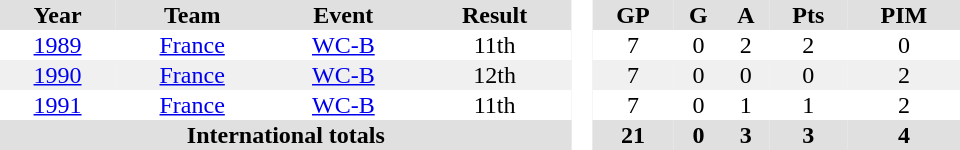<table border="0" cellpadding="1" cellspacing="0" style="text-align:center; width:40em">
<tr ALIGN="centre" bgcolor="#e0e0e0">
<th>Year</th>
<th>Team</th>
<th>Event</th>
<th>Result</th>
<th rowspan="99" bgcolor="#ffffff"> </th>
<th>GP</th>
<th>G</th>
<th>A</th>
<th>Pts</th>
<th>PIM</th>
</tr>
<tr>
<td><a href='#'>1989</a></td>
<td><a href='#'>France</a></td>
<td><a href='#'>WC-B</a></td>
<td>11th</td>
<td>7</td>
<td>0</td>
<td>2</td>
<td>2</td>
<td>0</td>
</tr>
<tr bgcolor="#f0f0f0">
<td><a href='#'>1990</a></td>
<td><a href='#'>France</a></td>
<td><a href='#'>WC-B</a></td>
<td>12th</td>
<td>7</td>
<td>0</td>
<td>0</td>
<td>0</td>
<td>2</td>
</tr>
<tr>
<td><a href='#'>1991</a></td>
<td><a href='#'>France</a></td>
<td><a href='#'>WC-B</a></td>
<td>11th</td>
<td>7</td>
<td>0</td>
<td>1</td>
<td>1</td>
<td>2</td>
</tr>
<tr bgcolor="#e0e0e0">
<th colspan=4>International totals</th>
<th>21</th>
<th>0</th>
<th>3</th>
<th>3</th>
<th>4</th>
</tr>
</table>
